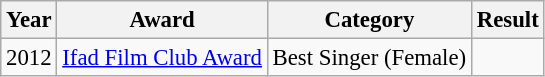<table class="wikitable" style="font-size: 95%;">
<tr>
<th>Year</th>
<th>Award</th>
<th>Category</th>
<th>Result</th>
</tr>
<tr>
<td>2012</td>
<td><a href='#'>Ifad Film Club Award</a></td>
<td>Best Singer (Female)</td>
<td><br></td>
</tr>
</table>
